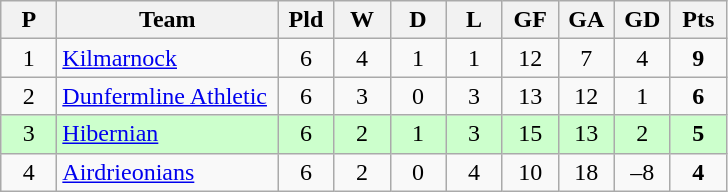<table class="wikitable" style="text-align: center;">
<tr>
<th width=30>P</th>
<th width=140>Team</th>
<th width=30>Pld</th>
<th width=30>W</th>
<th width=30>D</th>
<th width=30>L</th>
<th width=30>GF</th>
<th width=30>GA</th>
<th width=30>GD</th>
<th width=30>Pts</th>
</tr>
<tr>
<td>1</td>
<td align=left><a href='#'>Kilmarnock</a></td>
<td>6</td>
<td>4</td>
<td>1</td>
<td>1</td>
<td>12</td>
<td>7</td>
<td>4</td>
<td><strong>9</strong></td>
</tr>
<tr>
<td>2</td>
<td align=left><a href='#'>Dunfermline Athletic</a></td>
<td>6</td>
<td>3</td>
<td>0</td>
<td>3</td>
<td>13</td>
<td>12</td>
<td>1</td>
<td><strong>6</strong></td>
</tr>
<tr style="background:#ccffcc;">
<td>3</td>
<td align=left><a href='#'>Hibernian</a></td>
<td>6</td>
<td>2</td>
<td>1</td>
<td>3</td>
<td>15</td>
<td>13</td>
<td>2</td>
<td><strong>5</strong></td>
</tr>
<tr>
<td>4</td>
<td align=left><a href='#'>Airdrieonians</a></td>
<td>6</td>
<td>2</td>
<td>0</td>
<td>4</td>
<td>10</td>
<td>18</td>
<td>–8</td>
<td><strong>4</strong></td>
</tr>
</table>
